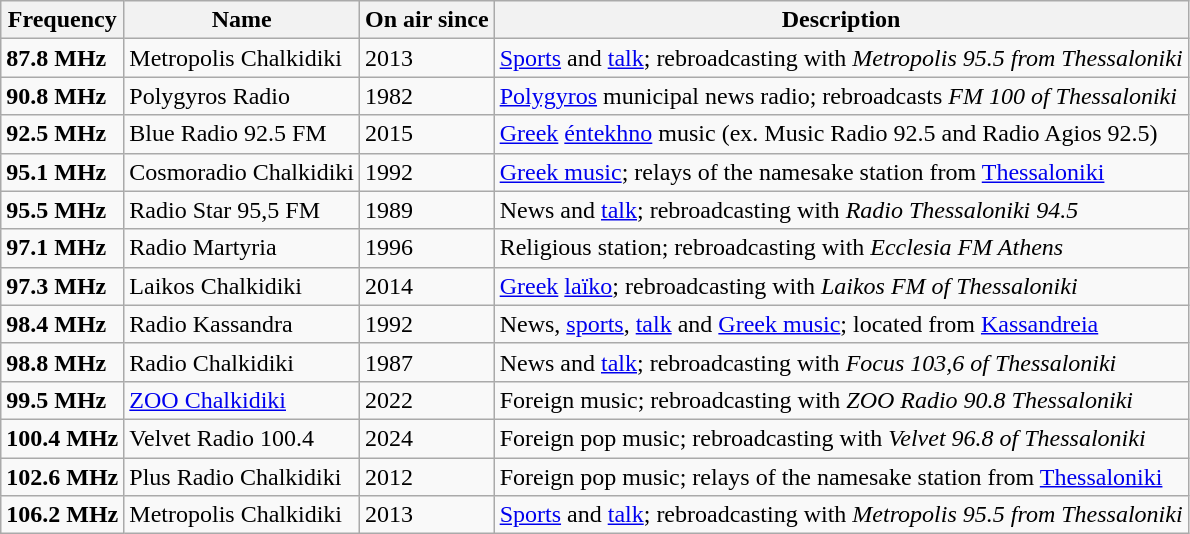<table class="wikitable">
<tr>
<th>Frequency</th>
<th>Name</th>
<th>On air since</th>
<th>Description</th>
</tr>
<tr>
<td><strong>87.8 MHz</strong></td>
<td>Metropolis Chalkidiki</td>
<td>2013</td>
<td><a href='#'>Sports</a> and <a href='#'>talk</a>; rebroadcasting with <em>Metropolis 95.5 from Thessaloniki</em></td>
</tr>
<tr>
<td><strong>90.8 MHz</strong></td>
<td>Polygyros Radio</td>
<td>1982</td>
<td><a href='#'>Polygyros</a> municipal news radio; rebroadcasts <em>FM 100 of Thessaloniki</em></td>
</tr>
<tr>
<td><strong>92.5 MHz</strong></td>
<td>Blue Radio 92.5 FM</td>
<td>2015</td>
<td><a href='#'>Greek</a> <a href='#'>éntekhno</a> music (ex. Music Radio 92.5 and Radio Agios 92.5)</td>
</tr>
<tr>
<td><strong>95.1 MHz</strong></td>
<td>Cosmoradio Chalkidiki</td>
<td>1992</td>
<td><a href='#'>Greek music</a>; relays of the namesake station from <a href='#'>Thessaloniki</a></td>
</tr>
<tr>
<td><strong>95.5 MHz</strong></td>
<td>Radio Star 95,5 FM</td>
<td>1989</td>
<td>News and <a href='#'>talk</a>; rebroadcasting with <em>Radio Thessaloniki 94.5</em></td>
</tr>
<tr>
<td><strong>97.1 MHz</strong></td>
<td>Radio Martyria</td>
<td>1996</td>
<td>Religious station; rebroadcasting with <em>Ecclesia FM Athens</em></td>
</tr>
<tr>
<td><strong>97.3 MHz</strong></td>
<td>Laikos Chalkidiki</td>
<td>2014</td>
<td><a href='#'>Greek</a> <a href='#'>laïko</a>; rebroadcasting with <em>Laikos FM of Thessaloniki</em></td>
</tr>
<tr>
<td><strong>98.4 MHz</strong></td>
<td>Radio Kassandra</td>
<td>1992</td>
<td>News, <a href='#'>sports</a>, <a href='#'>talk</a> and <a href='#'>Greek music</a>; located from <a href='#'>Kassandreia</a></td>
</tr>
<tr>
<td><strong>98.8 MHz</strong></td>
<td>Radio Chalkidiki</td>
<td>1987</td>
<td>News and <a href='#'>talk</a>; rebroadcasting with <em>Focus 103,6 of Thessaloniki</em></td>
</tr>
<tr>
<td><strong>99.5 MHz</strong></td>
<td><a href='#'>ZOO Chalkidiki</a></td>
<td>2022</td>
<td>Foreign music; rebroadcasting with <em>ZOO Radio 90.8 Thessaloniki</em></td>
</tr>
<tr>
<td><strong>100.4 MHz</strong></td>
<td>Velvet Radio 100.4</td>
<td>2024</td>
<td>Foreign pop music; rebroadcasting with <em>Velvet 96.8 of Thessaloniki</em></td>
</tr>
<tr>
<td><strong>102.6 MHz</strong></td>
<td>Plus Radio Chalkidiki</td>
<td>2012</td>
<td>Foreign pop music; relays of the namesake station from <a href='#'>Thessaloniki</a></td>
</tr>
<tr>
<td><strong>106.2 MHz</strong></td>
<td>Metropolis Chalkidiki</td>
<td>2013</td>
<td><a href='#'>Sports</a> and <a href='#'>talk</a>; rebroadcasting with <em>Metropolis 95.5 from Thessaloniki</em></td>
</tr>
</table>
